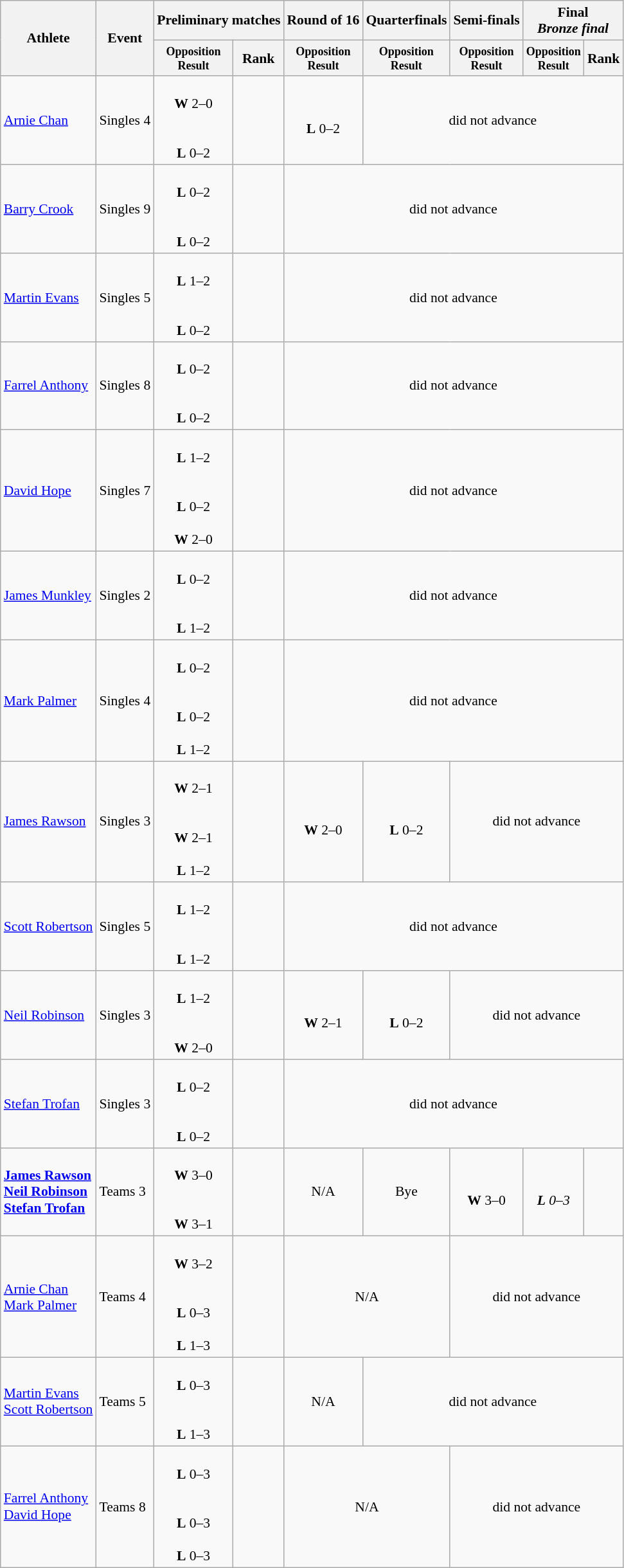<table class=wikitable style="font-size:90%">
<tr>
<th rowspan="2">Athlete</th>
<th rowspan="2">Event</th>
<th colspan="2">Preliminary matches</th>
<th>Round of 16</th>
<th>Quarterfinals</th>
<th>Semi-finals</th>
<th colspan="2">Final<br><em>Bronze final</em></th>
</tr>
<tr>
<th style="line-height:1em"><small>Opposition<br>Result</small></th>
<th>Rank</th>
<th style="line-height:1em"><small>Opposition<br>Result</small></th>
<th style="line-height:1em"><small>Opposition<br>Result</small></th>
<th style="line-height:1em"><small>Opposition<br>Result</small></th>
<th style="line-height:1em"><small>Opposition<br>Result</small></th>
<th>Rank</th>
</tr>
<tr>
<td><a href='#'>Arnie Chan</a></td>
<td>Singles 4</td>
<td align="center"><br> <strong>W</strong> 2–0<br><br><br><strong>L</strong> 0–2</td>
<td align="center"></td>
<td align="center"><br> <strong>L</strong> 0–2</td>
<td align="center" colspan="4">did not advance</td>
</tr>
<tr>
<td><a href='#'>Barry Crook</a></td>
<td>Singles 9</td>
<td align="center"><br> <strong>L</strong> 0–2<br><br><br><strong>L</strong> 0–2</td>
<td align="center"></td>
<td align="center" colspan="5">did not advance</td>
</tr>
<tr>
<td><a href='#'>Martin Evans</a></td>
<td>Singles 5</td>
<td align="center"><br> <strong>L</strong> 1–2<br><br><br><strong>L</strong> 0–2</td>
<td align="center"></td>
<td align="center" colspan="5">did not advance</td>
</tr>
<tr>
<td><a href='#'>Farrel Anthony</a></td>
<td>Singles 8</td>
<td align="center"><br> <strong>L</strong> 0–2<br><br><br><strong>L</strong> 0–2</td>
<td align="center"></td>
<td align="center" colspan="5">did not advance</td>
</tr>
<tr>
<td><a href='#'>David Hope</a></td>
<td>Singles 7</td>
<td align="center"><br> <strong>L</strong> 1–2<br><br><br><strong>L</strong> 0–2<br>
<br><strong>W</strong> 2–0</td>
<td align="center"></td>
<td align="center" colspan="5">did not advance</td>
</tr>
<tr>
<td><a href='#'>James Munkley</a></td>
<td>Singles 2</td>
<td align="center"><br> <strong>L</strong> 0–2<br><br><br> <strong>L</strong> 1–2<br></td>
<td align="center"></td>
<td align="center" colspan="5">did not advance</td>
</tr>
<tr>
<td><a href='#'>Mark Palmer</a></td>
<td>Singles 4</td>
<td align="center"><br> <strong>L</strong> 0–2<br><br><br><strong>L</strong> 0–2<br>
<br><strong>L</strong> 1–2</td>
<td align="center"></td>
<td align="center" colspan="5">did not advance</td>
</tr>
<tr>
<td><a href='#'>James Rawson</a></td>
<td>Singles 3</td>
<td align="center"><br> <strong>W</strong> 2–1<br><br><br> <strong>W</strong> 2–1<br>
<br> <strong>L</strong> 1–2</td>
<td align="center"></td>
<td align="center"><br> <strong>W</strong> 2–0</td>
<td align="center"><br> <strong>L</strong> 0–2</td>
<td align="center" colspan="3">did not advance</td>
</tr>
<tr>
<td><a href='#'>Scott Robertson</a></td>
<td>Singles 5</td>
<td align="center"><br> <strong>L</strong> 1–2<br><br><br> <strong>L</strong> 1–2</td>
<td align="center"></td>
<td align="center" colspan="5">did not advance</td>
</tr>
<tr>
<td><a href='#'>Neil Robinson</a></td>
<td>Singles 3</td>
<td align="center"><br> <strong>L</strong> 1–2<br><br><br> <strong>W</strong> 2–0</td>
<td align="center"></td>
<td align="center"><br> <strong>W</strong> 2–1</td>
<td align="center"><br> <strong>L</strong> 0–2</td>
<td align="center" colspan="3">did not advance</td>
</tr>
<tr>
<td><a href='#'>Stefan Trofan</a></td>
<td>Singles 3</td>
<td align="center"><br> <strong>L</strong> 0–2<br><br><br> <strong>L</strong> 0–2</td>
<td align="center"></td>
<td align="center" colspan="5">did not advance</td>
</tr>
<tr>
<td><strong><a href='#'>James Rawson</a><br><a href='#'>Neil Robinson</a><br><a href='#'>Stefan Trofan</a></strong></td>
<td>Teams 3</td>
<td align="center"><br> <strong>W</strong> 3–0<br><br><br> <strong>W</strong> 3–1</td>
<td align="center"></td>
<td align="center">N/A</td>
<td align="center">Bye</td>
<td align="center"><br> <strong>W</strong> 3–0</td>
<td align="center"><em><br> <strong>L</strong> 0–3</em></td>
<td align="center"></td>
</tr>
<tr>
<td><a href='#'>Arnie Chan</a><br><a href='#'>Mark Palmer</a></td>
<td>Teams 4</td>
<td align="center"><br> <strong>W</strong> 3–2<br><br><br> <strong>L</strong> 0–3<br>
<br> <strong>L</strong> 1–3</td>
<td align="center"></td>
<td align="center" colspan="2">N/A</td>
<td align="center" colspan="4">did not advance</td>
</tr>
<tr>
<td><a href='#'>Martin Evans</a><br><a href='#'>Scott Robertson</a></td>
<td>Teams 5</td>
<td align="center"><br> <strong>L</strong> 0–3<br><br><br> <strong>L</strong> 1–3</td>
<td align="center"></td>
<td align="center">N/A</td>
<td align="center" colspan="5">did not advance</td>
</tr>
<tr>
<td><a href='#'>Farrel Anthony</a><br><a href='#'>David Hope</a></td>
<td>Teams 8</td>
<td align="center"><br> <strong>L</strong> 0–3<br><br><br> <strong>L</strong> 0–3<br>
<br> <strong>L</strong> 0–3</td>
<td align="center"></td>
<td align="center" colspan="2">N/A</td>
<td align="center" colspan="4">did not advance</td>
</tr>
</table>
